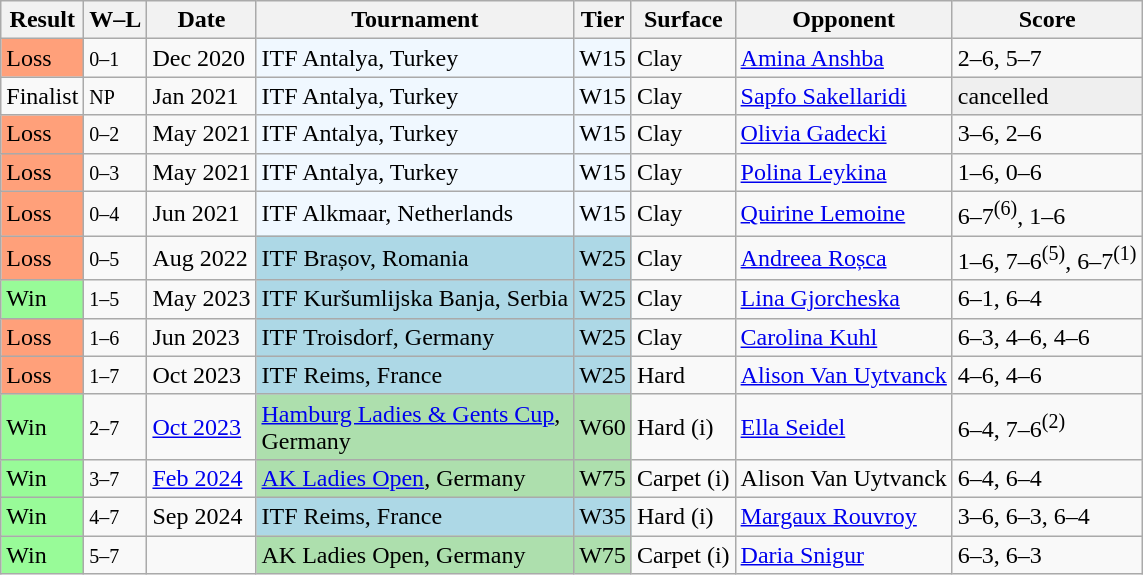<table class="wikitable sortable">
<tr>
<th>Result</th>
<th class=unsortable>W–L</th>
<th>Date</th>
<th>Tournament</th>
<th>Tier</th>
<th>Surface</th>
<th>Opponent</th>
<th class=unsortable>Score</th>
</tr>
<tr>
<td bgcolor="FFA07A">Loss</td>
<td><small>0–1</small></td>
<td>Dec 2020</td>
<td style="background:#f0f8ff;">ITF Antalya, Turkey</td>
<td style="background:#f0f8ff;">W15</td>
<td>Clay</td>
<td> <a href='#'>Amina Anshba</a></td>
<td>2–6, 5–7</td>
</tr>
<tr>
<td>Finalist</td>
<td><small>NP</small></td>
<td>Jan 2021</td>
<td style="background:#f0f8ff;">ITF Antalya, Turkey</td>
<td style="background:#f0f8ff;">W15</td>
<td>Clay</td>
<td> <a href='#'>Sapfo Sakellaridi</a></td>
<td bgcolor=efefef>cancelled</td>
</tr>
<tr>
<td bgcolor="FFA07A">Loss</td>
<td><small>0–2</small></td>
<td>May 2021</td>
<td style="background:#f0f8ff;">ITF Antalya, Turkey</td>
<td style="background:#f0f8ff;">W15</td>
<td>Clay</td>
<td> <a href='#'>Olivia Gadecki</a></td>
<td>3–6, 2–6</td>
</tr>
<tr>
<td bgcolor="FFA07A">Loss</td>
<td><small>0–3</small></td>
<td>May 2021</td>
<td style="background:#f0f8ff;">ITF Antalya, Turkey</td>
<td style="background:#f0f8ff;">W15</td>
<td>Clay</td>
<td> <a href='#'>Polina Leykina</a></td>
<td>1–6, 0–6</td>
</tr>
<tr>
<td bgcolor="FFA07A">Loss</td>
<td><small>0–4</small></td>
<td>Jun 2021</td>
<td style="background:#f0f8ff;">ITF Alkmaar, Netherlands</td>
<td style="background:#f0f8ff;">W15</td>
<td>Clay</td>
<td> <a href='#'>Quirine Lemoine</a></td>
<td>6–7<sup>(6)</sup>, 1–6</td>
</tr>
<tr>
<td bgcolor="FFA07A">Loss</td>
<td><small>0–5</small></td>
<td>Aug 2022</td>
<td style="background:lightblue;">ITF Brașov, Romania</td>
<td style="background:lightblue;">W25</td>
<td>Clay</td>
<td> <a href='#'>Andreea Roșca</a></td>
<td>1–6, 7–6<sup>(5)</sup>, 6–7<sup>(1)</sup></td>
</tr>
<tr>
<td bgcolor="98FB98">Win</td>
<td><small>1–5</small></td>
<td>May 2023</td>
<td style="background:lightblue;">ITF Kuršumlijska Banja, Serbia</td>
<td style="background:lightblue;">W25</td>
<td>Clay</td>
<td> <a href='#'>Lina Gjorcheska</a></td>
<td>6–1, 6–4</td>
</tr>
<tr>
<td bgcolor="FFA07A">Loss</td>
<td><small>1–6</small></td>
<td>Jun 2023</td>
<td style="background:lightblue;">ITF Troisdorf, Germany</td>
<td style="background:lightblue;">W25</td>
<td>Clay</td>
<td> <a href='#'>Carolina Kuhl</a></td>
<td>6–3, 4–6, 4–6</td>
</tr>
<tr>
<td bgcolor="FFA07A">Loss</td>
<td><small>1–7</small></td>
<td>Oct 2023</td>
<td style="background:lightblue;">ITF Reims, France</td>
<td style="background:lightblue;">W25</td>
<td>Hard</td>
<td> <a href='#'>Alison Van Uytvanck</a></td>
<td>4–6, 4–6</td>
</tr>
<tr>
<td bgcolor="98FB98">Win</td>
<td><small>2–7</small></td>
<td><a href='#'>Oct 2023</a></td>
<td style="background:#addfad;"><a href='#'>Hamburg Ladies & Gents Cup</a>,<br>Germany</td>
<td style="background:#addfad;">W60</td>
<td>Hard (i)</td>
<td> <a href='#'>Ella Seidel</a></td>
<td>6–4, 7–6<sup>(2)</sup></td>
</tr>
<tr>
<td bgcolor="98FB98">Win</td>
<td><small>3–7</small></td>
<td><a href='#'>Feb 2024</a></td>
<td style="background:#addfad;"><a href='#'>AK Ladies Open</a>, Germany</td>
<td style="background:#addfad;">W75</td>
<td>Carpet (i)</td>
<td> Alison Van Uytvanck</td>
<td>6–4, 6–4</td>
</tr>
<tr>
<td bgcolor="98FB98">Win</td>
<td><small>4–7</small></td>
<td>Sep 2024</td>
<td style="background:lightblue;">ITF Reims, France</td>
<td style="background:lightblue;">W35</td>
<td>Hard (i)</td>
<td> <a href='#'>Margaux Rouvroy</a></td>
<td>3–6, 6–3, 6–4</td>
</tr>
<tr>
<td bgcolor="98FB98">Win</td>
<td><small>5–7</small></td>
<td></td>
<td style="background:#addfad;">AK Ladies Open, Germany</td>
<td style="background:#addfad;">W75</td>
<td>Carpet (i)</td>
<td> <a href='#'>Daria Snigur</a></td>
<td>6–3, 6–3</td>
</tr>
</table>
